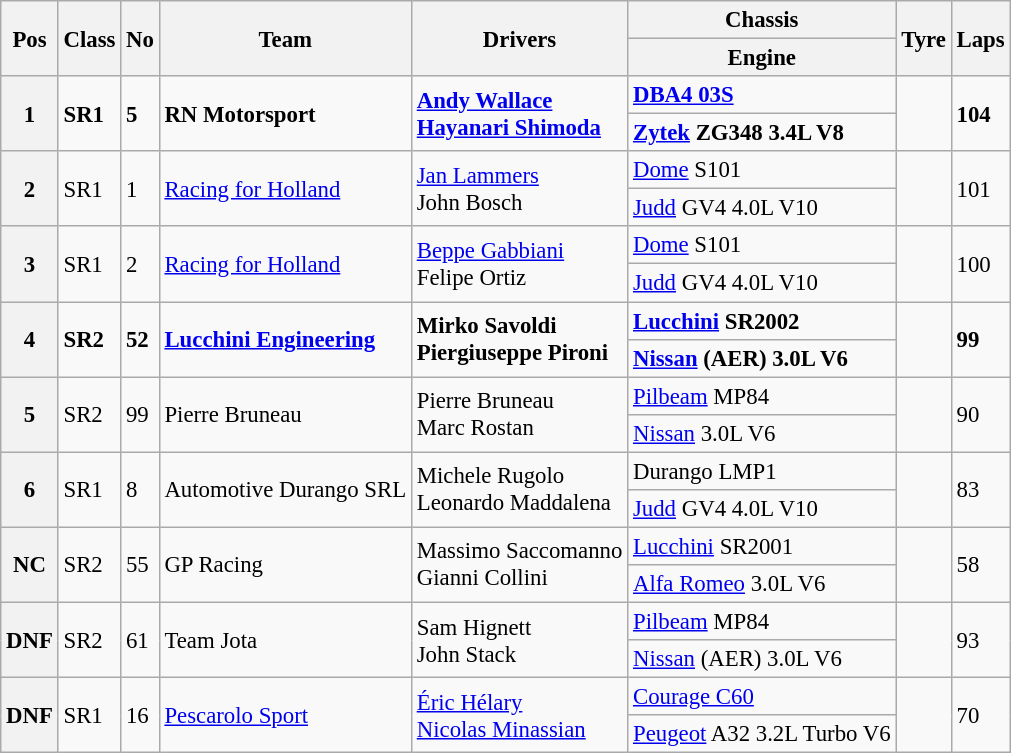<table class="wikitable" style="font-size: 95%;">
<tr>
<th rowspan=2>Pos</th>
<th rowspan=2>Class</th>
<th rowspan=2>No</th>
<th rowspan=2>Team</th>
<th rowspan=2>Drivers</th>
<th>Chassis</th>
<th rowspan=2>Tyre</th>
<th rowspan=2>Laps</th>
</tr>
<tr>
<th>Engine</th>
</tr>
<tr style="font-weight:bold">
<th rowspan=2>1</th>
<td rowspan=2>SR1</td>
<td rowspan=2>5</td>
<td rowspan=2> RN Motorsport</td>
<td rowspan=2> <a href='#'>Andy Wallace</a><br> <a href='#'>Hayanari Shimoda</a></td>
<td><a href='#'>DBA4 03S</a></td>
<td rowspan=2></td>
<td rowspan=2>104</td>
</tr>
<tr style="font-weight:bold">
<td><a href='#'>Zytek</a> ZG348 3.4L V8</td>
</tr>
<tr>
<th rowspan=2>2</th>
<td rowspan=2>SR1</td>
<td rowspan=2>1</td>
<td rowspan=2> <a href='#'>Racing for Holland</a></td>
<td rowspan=2> <a href='#'>Jan Lammers</a><br> John Bosch</td>
<td><a href='#'>Dome</a> S101</td>
<td rowspan=2></td>
<td rowspan=2>101</td>
</tr>
<tr>
<td><a href='#'>Judd</a> GV4 4.0L V10</td>
</tr>
<tr>
<th rowspan=2>3</th>
<td rowspan=2>SR1</td>
<td rowspan=2>2</td>
<td rowspan=2> <a href='#'>Racing for Holland</a></td>
<td rowspan=2> <a href='#'>Beppe Gabbiani</a><br> Felipe Ortiz</td>
<td><a href='#'>Dome</a> S101</td>
<td rowspan=2></td>
<td rowspan=2>100</td>
</tr>
<tr>
<td><a href='#'>Judd</a> GV4 4.0L V10</td>
</tr>
<tr style="font-weight:bold">
<th rowspan=2>4</th>
<td rowspan=2>SR2</td>
<td rowspan=2>52</td>
<td rowspan=2> <a href='#'>Lucchini Engineering</a></td>
<td rowspan=2> Mirko Savoldi<br> Piergiuseppe Pironi</td>
<td><a href='#'>Lucchini</a> SR2002</td>
<td rowspan=2></td>
<td rowspan=2>99</td>
</tr>
<tr style="font-weight:bold">
<td><a href='#'>Nissan</a> (AER) 3.0L V6</td>
</tr>
<tr>
<th rowspan=2>5</th>
<td rowspan=2>SR2</td>
<td rowspan=2>99</td>
<td rowspan=2> Pierre Bruneau</td>
<td rowspan=2> Pierre Bruneau<br> Marc Rostan</td>
<td><a href='#'>Pilbeam</a> MP84</td>
<td rowspan=2></td>
<td rowspan=2>90</td>
</tr>
<tr>
<td><a href='#'>Nissan</a> 3.0L V6</td>
</tr>
<tr>
<th rowspan=2>6</th>
<td rowspan=2>SR1</td>
<td rowspan=2>8</td>
<td rowspan=2> Automotive Durango SRL</td>
<td rowspan=2> Michele Rugolo<br> Leonardo Maddalena</td>
<td>Durango LMP1</td>
<td rowspan=2></td>
<td rowspan=2>83</td>
</tr>
<tr>
<td><a href='#'>Judd</a> GV4 4.0L V10</td>
</tr>
<tr>
<th rowspan=2>NC</th>
<td rowspan=2>SR2</td>
<td rowspan=2>55</td>
<td rowspan=2> GP Racing</td>
<td rowspan=2> Massimo Saccomanno<br> Gianni Collini</td>
<td><a href='#'>Lucchini</a> SR2001</td>
<td rowspan=2></td>
<td rowspan=2>58</td>
</tr>
<tr>
<td><a href='#'>Alfa Romeo</a> 3.0L V6</td>
</tr>
<tr>
<th rowspan=2>DNF</th>
<td rowspan=2>SR2</td>
<td rowspan=2>61</td>
<td rowspan=2> Team Jota</td>
<td rowspan=2> Sam Hignett<br> John Stack</td>
<td><a href='#'>Pilbeam</a> MP84</td>
<td rowspan=2></td>
<td rowspan=2>93</td>
</tr>
<tr>
<td><a href='#'>Nissan</a> (AER) 3.0L V6</td>
</tr>
<tr>
<th rowspan=2>DNF</th>
<td rowspan=2>SR1</td>
<td rowspan=2>16</td>
<td rowspan=2> <a href='#'>Pescarolo Sport</a></td>
<td rowspan=2> <a href='#'>Éric Hélary</a><br> <a href='#'>Nicolas Minassian</a></td>
<td><a href='#'>Courage C60</a></td>
<td rowspan=2></td>
<td rowspan=2>70</td>
</tr>
<tr>
<td><a href='#'>Peugeot</a> A32 3.2L Turbo V6</td>
</tr>
</table>
